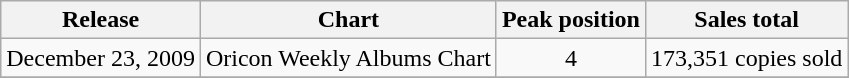<table class="wikitable">
<tr>
<th>Release</th>
<th>Chart</th>
<th>Peak position</th>
<th>Sales total</th>
</tr>
<tr>
<td>December 23, 2009</td>
<td>Oricon Weekly Albums Chart</td>
<td align="center">4</td>
<td>173,351 copies sold</td>
</tr>
<tr>
</tr>
</table>
